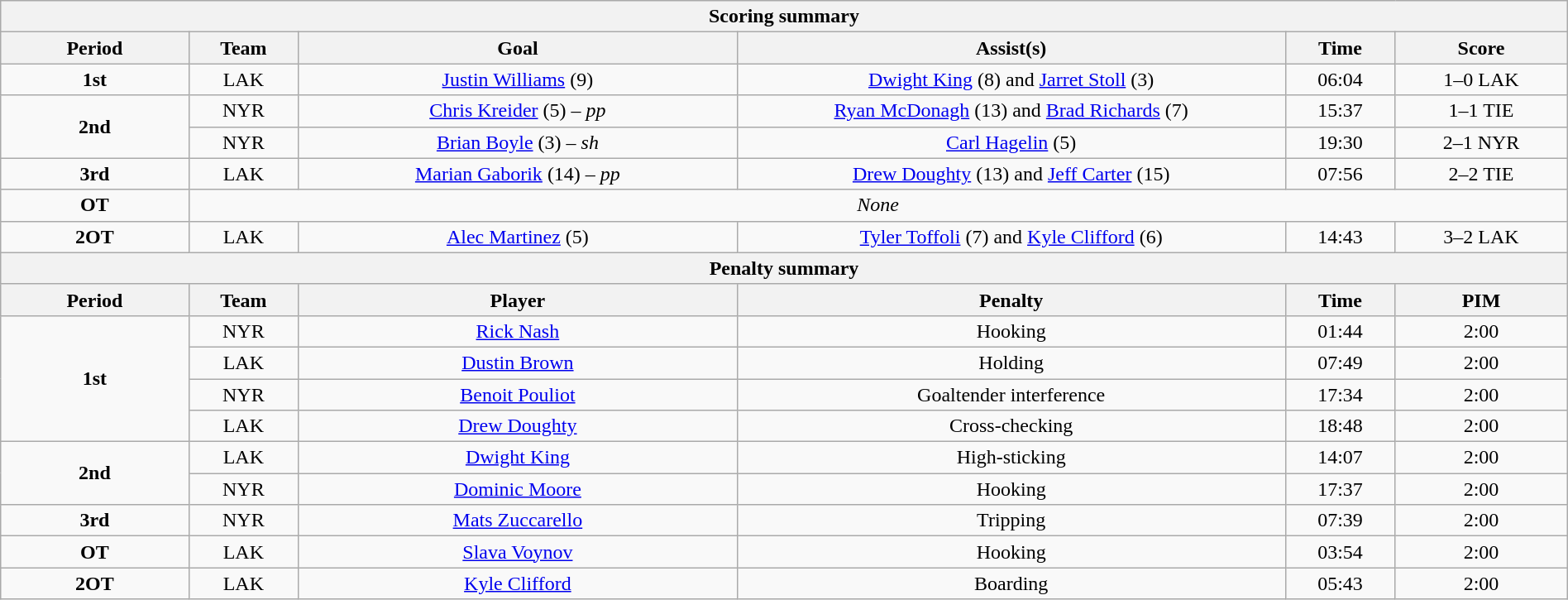<table style="width:100%;" class="wikitable">
<tr>
<th colspan=6>Scoring summary</th>
</tr>
<tr>
<th style="width:12%;">Period</th>
<th style="width:7%;">Team</th>
<th style="width:28%;">Goal</th>
<th style="width:35%;">Assist(s)</th>
<th style="width:7%;">Time</th>
<th style="width:11%;">Score</th>
</tr>
<tr>
<td style="text-align:center;"><strong>1st</strong></td>
<td align=center>LAK</td>
<td align=center><a href='#'>Justin Williams</a> (9)</td>
<td align=center><a href='#'>Dwight King</a> (8) and <a href='#'>Jarret Stoll</a> (3)</td>
<td align=center>06:04</td>
<td align=center>1–0 LAK</td>
</tr>
<tr>
<td style="text-align:center;" rowspan="2"><strong>2nd</strong></td>
<td align=center>NYR</td>
<td align=center><a href='#'>Chris Kreider</a> (5) – <em>pp</em></td>
<td align=center><a href='#'>Ryan McDonagh</a> (13) and <a href='#'>Brad Richards</a> (7)</td>
<td align=center>15:37</td>
<td align=center>1–1 TIE</td>
</tr>
<tr>
<td align=center>NYR</td>
<td align=center><a href='#'>Brian Boyle</a> (3) – <em>sh</em></td>
<td align=center><a href='#'>Carl Hagelin</a> (5)</td>
<td align=center>19:30</td>
<td align=center>2–1 NYR</td>
</tr>
<tr>
<td style="text-align:center;"><strong>3rd</strong></td>
<td align=center>LAK</td>
<td align=center><a href='#'>Marian Gaborik</a> (14) – <em>pp</em></td>
<td align=center><a href='#'>Drew Doughty</a> (13) and <a href='#'>Jeff Carter</a> (15)</td>
<td align=center>07:56</td>
<td align=center>2–2 TIE</td>
</tr>
<tr style="text-align:center;">
<td><strong>OT</strong></td>
<td colspan="5"><em>None</em></td>
</tr>
<tr>
<td style="text-align:center;"><strong>2OT</strong></td>
<td align=center>LAK</td>
<td align=center><a href='#'>Alec Martinez</a> (5)</td>
<td align=center><a href='#'>Tyler Toffoli</a> (7) and <a href='#'>Kyle Clifford</a> (6)</td>
<td align=center>14:43</td>
<td align=center>3–2 LAK</td>
</tr>
<tr>
<th colspan=6>Penalty summary</th>
</tr>
<tr>
<th style="width:12%;">Period</th>
<th style="width:7%;">Team</th>
<th style="width:28%;">Player</th>
<th style="width:35%;">Penalty</th>
<th style="width:7%;">Time</th>
<th style="width:11%;">PIM</th>
</tr>
<tr>
<td style="text-align:center;" rowspan="4"><strong>1st</strong></td>
<td align=center>NYR</td>
<td align=center><a href='#'>Rick Nash</a></td>
<td align=center>Hooking</td>
<td align=center>01:44</td>
<td align=center>2:00</td>
</tr>
<tr>
<td align=center>LAK</td>
<td align=center><a href='#'>Dustin Brown</a></td>
<td align=center>Holding</td>
<td align=center>07:49</td>
<td align=center>2:00</td>
</tr>
<tr>
<td align=center>NYR</td>
<td align=center><a href='#'>Benoit Pouliot</a></td>
<td align=center>Goaltender interference</td>
<td align=center>17:34</td>
<td align=center>2:00</td>
</tr>
<tr>
<td align=center>LAK</td>
<td align=center><a href='#'>Drew Doughty</a></td>
<td align=center>Cross-checking</td>
<td align=center>18:48</td>
<td align=center>2:00</td>
</tr>
<tr>
<td style="text-align:center;" rowspan="2"><strong>2nd</strong></td>
<td align=center>LAK</td>
<td align=center><a href='#'>Dwight King</a></td>
<td align=center>High-sticking</td>
<td align=center>14:07</td>
<td align=center>2:00</td>
</tr>
<tr>
<td align=center>NYR</td>
<td align=center><a href='#'>Dominic Moore</a></td>
<td align=center>Hooking</td>
<td align=center>17:37</td>
<td align=center>2:00</td>
</tr>
<tr>
<td style="text-align:center;"><strong>3rd</strong></td>
<td align=center>NYR</td>
<td align=center><a href='#'>Mats Zuccarello</a></td>
<td align=center>Tripping</td>
<td align=center>07:39</td>
<td align=center>2:00</td>
</tr>
<tr>
<td style="text-align:center;"><strong>OT</strong></td>
<td align=center>LAK</td>
<td align=center><a href='#'>Slava Voynov</a></td>
<td align=center>Hooking</td>
<td align=center>03:54</td>
<td align=center>2:00</td>
</tr>
<tr>
<td style="text-align:center;"><strong>2OT</strong></td>
<td align=center>LAK</td>
<td align=center><a href='#'>Kyle Clifford</a></td>
<td align=center>Boarding</td>
<td align=center>05:43</td>
<td align=center>2:00</td>
</tr>
</table>
